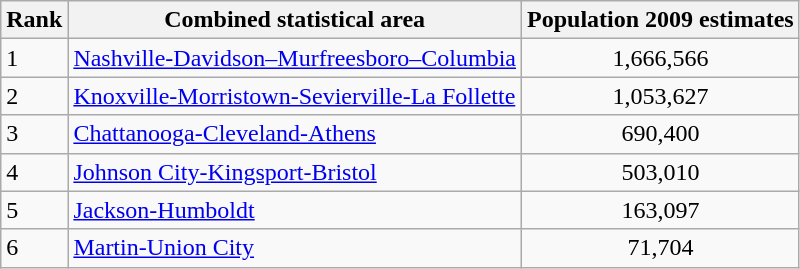<table class="wikitable">
<tr>
<th>Rank</th>
<th>Combined statistical area</th>
<th>Population 2009 estimates</th>
</tr>
<tr>
<td>1</td>
<td><a href='#'>Nashville-Davidson–Murfreesboro–Columbia</a></td>
<td align=center>1,666,566</td>
</tr>
<tr>
<td>2</td>
<td><a href='#'>Knoxville-Morristown-Sevierville-La Follette</a></td>
<td align=center>1,053,627</td>
</tr>
<tr>
<td>3</td>
<td><a href='#'>Chattanooga-Cleveland-Athens</a></td>
<td align=center>690,400</td>
</tr>
<tr>
<td>4</td>
<td><a href='#'>Johnson City-Kingsport-Bristol</a></td>
<td align=center>503,010</td>
</tr>
<tr>
<td>5</td>
<td><a href='#'>Jackson-Humboldt</a></td>
<td align=center>163,097</td>
</tr>
<tr>
<td>6</td>
<td><a href='#'>Martin-Union City</a></td>
<td align=center>71,704</td>
</tr>
</table>
